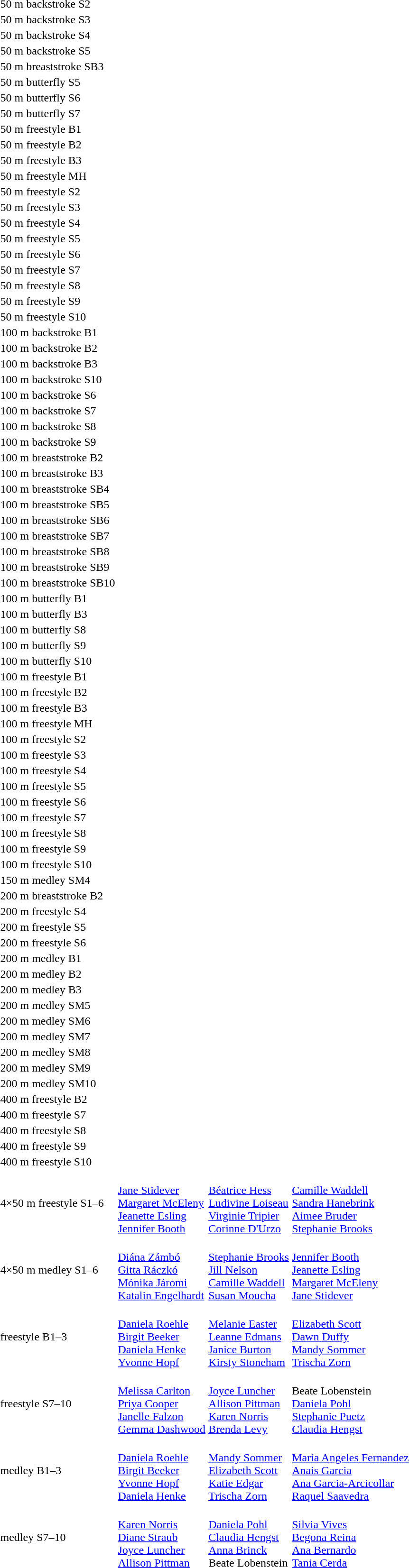<table>
<tr>
<td>50 m backstroke S2</td>
<td></td>
<td></td>
<td></td>
</tr>
<tr>
<td>50 m backstroke S3</td>
<td></td>
<td></td>
<td></td>
</tr>
<tr>
<td>50 m backstroke S4</td>
<td></td>
<td></td>
<td></td>
</tr>
<tr>
<td>50 m backstroke S5</td>
<td></td>
<td></td>
<td></td>
</tr>
<tr>
<td>50 m breaststroke SB3</td>
<td></td>
<td></td>
<td></td>
</tr>
<tr>
<td>50 m butterfly S5</td>
<td></td>
<td></td>
<td></td>
</tr>
<tr>
<td>50 m butterfly S6</td>
<td></td>
<td></td>
<td></td>
</tr>
<tr>
<td>50 m butterfly S7</td>
<td></td>
<td></td>
<td></td>
</tr>
<tr>
<td>50 m freestyle B1</td>
<td></td>
<td></td>
<td></td>
</tr>
<tr>
<td>50 m freestyle B2</td>
<td></td>
<td></td>
<td></td>
</tr>
<tr>
<td>50 m freestyle B3</td>
<td></td>
<td></td>
<td></td>
</tr>
<tr>
<td>50 m freestyle MH</td>
<td></td>
<td></td>
<td></td>
</tr>
<tr>
<td>50 m freestyle S2</td>
<td></td>
<td></td>
<td></td>
</tr>
<tr>
<td>50 m freestyle S3</td>
<td></td>
<td></td>
<td></td>
</tr>
<tr>
<td>50 m freestyle S4</td>
<td></td>
<td></td>
<td></td>
</tr>
<tr>
<td>50 m freestyle S5</td>
<td></td>
<td></td>
<td></td>
</tr>
<tr>
<td>50 m freestyle S6</td>
<td></td>
<td></td>
<td></td>
</tr>
<tr>
<td>50 m freestyle S7</td>
<td></td>
<td></td>
<td></td>
</tr>
<tr>
<td>50 m freestyle S8</td>
<td></td>
<td></td>
<td></td>
</tr>
<tr>
<td>50 m freestyle S9</td>
<td></td>
<td></td>
<td></td>
</tr>
<tr>
<td>50 m freestyle S10</td>
<td></td>
<td></td>
<td></td>
</tr>
<tr>
<td>100 m backstroke B1</td>
<td></td>
<td></td>
<td></td>
</tr>
<tr>
<td>100 m backstroke B2</td>
<td></td>
<td></td>
<td></td>
</tr>
<tr>
<td>100 m backstroke B3</td>
<td></td>
<td></td>
<td></td>
</tr>
<tr>
<td>100 m backstroke S10</td>
<td></td>
<td></td>
<td></td>
</tr>
<tr>
<td>100 m backstroke S6</td>
<td></td>
<td></td>
<td></td>
</tr>
<tr>
<td>100 m backstroke S7</td>
<td></td>
<td></td>
<td></td>
</tr>
<tr>
<td>100 m backstroke S8</td>
<td></td>
<td></td>
<td></td>
</tr>
<tr>
<td>100 m backstroke S9</td>
<td></td>
<td></td>
<td></td>
</tr>
<tr>
<td>100 m breaststroke B2</td>
<td></td>
<td></td>
<td></td>
</tr>
<tr>
<td>100 m breaststroke B3</td>
<td></td>
<td></td>
<td></td>
</tr>
<tr>
<td>100 m breaststroke SB4</td>
<td></td>
<td></td>
<td></td>
</tr>
<tr>
<td>100 m breaststroke SB5</td>
<td></td>
<td></td>
<td></td>
</tr>
<tr>
<td>100 m breaststroke SB6</td>
<td></td>
<td></td>
<td></td>
</tr>
<tr>
<td>100 m breaststroke SB7</td>
<td></td>
<td></td>
<td></td>
</tr>
<tr>
<td>100 m breaststroke SB8</td>
<td></td>
<td></td>
<td></td>
</tr>
<tr>
<td>100 m breaststroke SB9</td>
<td></td>
<td></td>
<td></td>
</tr>
<tr>
<td>100 m breaststroke SB10</td>
<td></td>
<td></td>
<td></td>
</tr>
<tr>
<td>100 m butterfly B1</td>
<td></td>
<td></td>
<td></td>
</tr>
<tr>
<td>100 m butterfly B3</td>
<td></td>
<td></td>
<td></td>
</tr>
<tr>
<td>100 m butterfly S8</td>
<td></td>
<td></td>
<td></td>
</tr>
<tr>
<td>100 m butterfly S9</td>
<td></td>
<td></td>
<td></td>
</tr>
<tr>
<td>100 m butterfly S10</td>
<td></td>
<td></td>
<td></td>
</tr>
<tr>
<td>100 m freestyle B1</td>
<td></td>
<td></td>
<td></td>
</tr>
<tr>
<td>100 m freestyle B2</td>
<td></td>
<td></td>
<td></td>
</tr>
<tr>
<td>100 m freestyle B3</td>
<td></td>
<td></td>
<td></td>
</tr>
<tr>
<td>100 m freestyle MH</td>
<td></td>
<td></td>
<td></td>
</tr>
<tr>
<td>100 m freestyle S2</td>
<td></td>
<td></td>
<td></td>
</tr>
<tr>
<td>100 m freestyle S3</td>
<td></td>
<td></td>
<td></td>
</tr>
<tr>
<td>100 m freestyle S4</td>
<td></td>
<td></td>
<td></td>
</tr>
<tr>
<td>100 m freestyle S5</td>
<td></td>
<td></td>
<td></td>
</tr>
<tr>
<td>100 m freestyle S6</td>
<td></td>
<td></td>
<td></td>
</tr>
<tr>
<td>100 m freestyle S7</td>
<td></td>
<td></td>
<td></td>
</tr>
<tr>
<td>100 m freestyle S8</td>
<td></td>
<td></td>
<td></td>
</tr>
<tr>
<td>100 m freestyle S9</td>
<td></td>
<td></td>
<td></td>
</tr>
<tr>
<td>100 m freestyle S10</td>
<td></td>
<td></td>
<td></td>
</tr>
<tr>
<td>150 m medley SM4</td>
<td></td>
<td></td>
<td></td>
</tr>
<tr>
<td>200 m breaststroke B2</td>
<td></td>
<td></td>
<td></td>
</tr>
<tr>
<td>200 m freestyle S4</td>
<td></td>
<td></td>
<td></td>
</tr>
<tr>
<td>200 m freestyle S5</td>
<td></td>
<td></td>
<td></td>
</tr>
<tr>
<td>200 m freestyle S6</td>
<td></td>
<td></td>
<td></td>
</tr>
<tr>
<td>200 m medley B1</td>
<td></td>
<td></td>
<td></td>
</tr>
<tr>
<td>200 m medley B2</td>
<td></td>
<td></td>
<td></td>
</tr>
<tr>
<td>200 m medley B3</td>
<td></td>
<td></td>
<td></td>
</tr>
<tr>
<td>200 m medley SM5</td>
<td></td>
<td></td>
<td></td>
</tr>
<tr>
<td>200 m medley SM6</td>
<td></td>
<td></td>
<td></td>
</tr>
<tr>
<td>200 m medley SM7</td>
<td></td>
<td></td>
<td></td>
</tr>
<tr>
<td>200 m medley SM8</td>
<td></td>
<td></td>
<td></td>
</tr>
<tr>
<td>200 m medley SM9</td>
<td></td>
<td></td>
<td></td>
</tr>
<tr>
<td>200 m medley SM10</td>
<td></td>
<td></td>
<td></td>
</tr>
<tr>
<td>400 m freestyle B2</td>
<td></td>
<td></td>
<td></td>
</tr>
<tr>
<td>400 m freestyle S7</td>
<td></td>
<td></td>
<td></td>
</tr>
<tr>
<td>400 m freestyle S8</td>
<td></td>
<td></td>
<td></td>
</tr>
<tr>
<td>400 m freestyle S9</td>
<td></td>
<td></td>
<td></td>
</tr>
<tr>
<td>400 m freestyle S10</td>
<td></td>
<td></td>
<td></td>
</tr>
<tr>
<td>4×50 m freestyle S1–6</td>
<td valign=top> <br> <a href='#'>Jane Stidever</a> <br> <a href='#'>Margaret McEleny</a> <br> <a href='#'>Jeanette Esling</a> <br> <a href='#'>Jennifer Booth</a></td>
<td valign=top> <br> <a href='#'>Béatrice Hess</a> <br> <a href='#'>Ludivine Loiseau</a> <br> <a href='#'>Virginie Tripier</a> <br> <a href='#'>Corinne D'Urzo</a></td>
<td valign=top> <br> <a href='#'>Camille Waddell</a> <br> <a href='#'>Sandra Hanebrink</a> <br> <a href='#'>Aimee Bruder</a> <br> <a href='#'>Stephanie Brooks</a></td>
</tr>
<tr>
<td>4×50 m medley S1–6</td>
<td valign=top> <br> <a href='#'>Diána Zámbó</a> <br> <a href='#'>Gitta Ráczkó</a> <br> <a href='#'>Mónika Járomi</a> <br> <a href='#'>Katalin Engelhardt</a></td>
<td valign=top> <br> <a href='#'>Stephanie Brooks</a> <br> <a href='#'>Jill Nelson</a> <br> <a href='#'>Camille Waddell</a> <br> <a href='#'>Susan Moucha</a></td>
<td valign=top> <br> <a href='#'>Jennifer Booth</a> <br> <a href='#'>Jeanette Esling</a> <br> <a href='#'>Margaret McEleny</a> <br> <a href='#'>Jane Stidever</a></td>
</tr>
<tr>
<td> freestyle B1–3</td>
<td valign=top> <br> <a href='#'>Daniela Roehle</a> <br> <a href='#'>Birgit Beeker</a> <br> <a href='#'>Daniela Henke</a> <br> <a href='#'>Yvonne Hopf</a></td>
<td valign=top> <br> <a href='#'>Melanie Easter</a> <br> <a href='#'>Leanne Edmans</a> <br> <a href='#'>Janice Burton</a> <br> <a href='#'>Kirsty Stoneham</a></td>
<td valign=top> <br> <a href='#'>Elizabeth Scott</a> <br> <a href='#'>Dawn Duffy</a> <br> <a href='#'>Mandy Sommer</a> <br> <a href='#'>Trischa Zorn</a></td>
</tr>
<tr>
<td> freestyle S7–10</td>
<td valign=top> <br> <a href='#'>Melissa Carlton</a> <br> <a href='#'>Priya Cooper</a> <br> <a href='#'>Janelle Falzon</a> <br> <a href='#'>Gemma Dashwood</a></td>
<td valign=top> <br> <a href='#'>Joyce Luncher</a> <br> <a href='#'>Allison Pittman</a> <br> <a href='#'>Karen Norris</a> <br> <a href='#'>Brenda Levy</a></td>
<td valign=top> <br> Beate Lobenstein <br> <a href='#'>Daniela Pohl</a> <br> <a href='#'>Stephanie Puetz</a> <br> <a href='#'>Claudia Hengst</a></td>
</tr>
<tr>
<td> medley B1–3</td>
<td valign=top> <br> <a href='#'>Daniela Roehle</a> <br> <a href='#'>Birgit Beeker</a> <br> <a href='#'>Yvonne Hopf</a> <br> <a href='#'>Daniela Henke</a></td>
<td valign=top> <br> <a href='#'>Mandy Sommer</a> <br> <a href='#'>Elizabeth Scott</a> <br> <a href='#'>Katie Edgar</a> <br> <a href='#'>Trischa Zorn</a></td>
<td valign=top> <br> <a href='#'>Maria Angeles Fernandez</a> <br> <a href='#'>Anais Garcia</a> <br> <a href='#'>Ana Garcia-Arcicollar</a> <br> <a href='#'>Raquel Saavedra</a></td>
</tr>
<tr>
<td> medley S7–10</td>
<td valign=top> <br> <a href='#'>Karen Norris</a> <br> <a href='#'>Diane Straub</a> <br> <a href='#'>Joyce Luncher</a> <br> <a href='#'>Allison Pittman</a></td>
<td valign=top> <br> <a href='#'>Daniela Pohl</a> <br> <a href='#'>Claudia Hengst</a> <br> <a href='#'>Anna Brinck</a> <br> Beate Lobenstein</td>
<td valign=top> <br> <a href='#'>Silvia Vives</a> <br> <a href='#'>Begona Reina</a> <br> <a href='#'>Ana Bernardo</a> <br> <a href='#'>Tania Cerda</a></td>
</tr>
</table>
